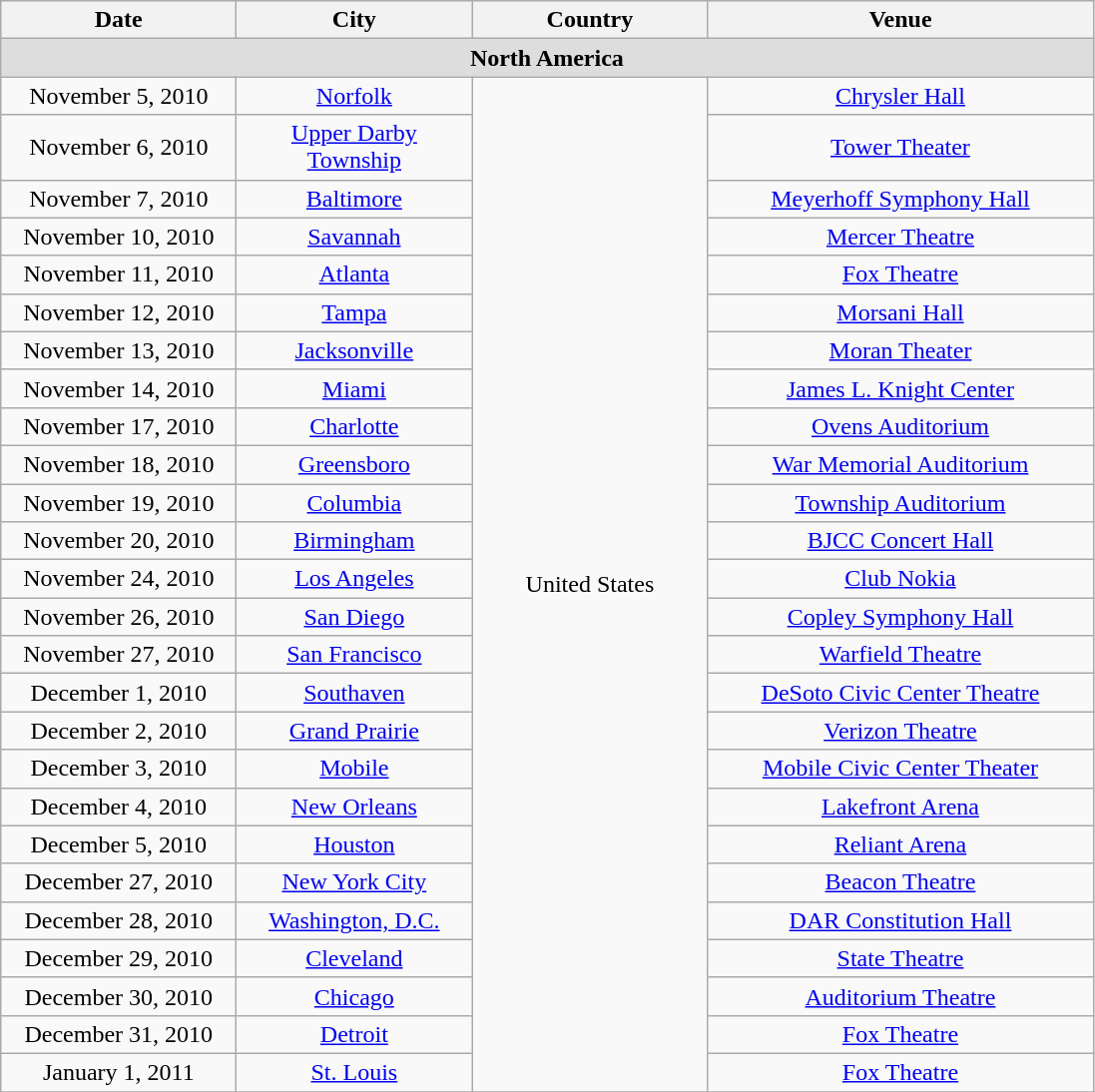<table class="wikitable" style="text-align:center;">
<tr>
<th width="150">Date</th>
<th width="150">City</th>
<th width="150">Country</th>
<th width="250">Venue</th>
</tr>
<tr bgcolor="#DDDDDD">
<td colspan="4"><strong>North America</strong></td>
</tr>
<tr>
<td>November 5, 2010</td>
<td><a href='#'>Norfolk</a></td>
<td rowspan="26">United States</td>
<td><a href='#'>Chrysler Hall</a></td>
</tr>
<tr>
<td>November 6, 2010</td>
<td><a href='#'>Upper Darby Township</a></td>
<td><a href='#'>Tower Theater</a></td>
</tr>
<tr>
<td>November 7, 2010</td>
<td><a href='#'>Baltimore</a></td>
<td><a href='#'>Meyerhoff Symphony Hall</a></td>
</tr>
<tr>
<td>November 10, 2010</td>
<td><a href='#'>Savannah</a></td>
<td><a href='#'>Mercer Theatre</a></td>
</tr>
<tr>
<td>November 11, 2010</td>
<td><a href='#'>Atlanta</a></td>
<td><a href='#'>Fox Theatre</a></td>
</tr>
<tr>
<td>November 12, 2010</td>
<td><a href='#'>Tampa</a></td>
<td><a href='#'>Morsani Hall</a></td>
</tr>
<tr>
<td>November 13, 2010</td>
<td><a href='#'>Jacksonville</a></td>
<td><a href='#'>Moran Theater</a></td>
</tr>
<tr>
<td>November 14, 2010</td>
<td><a href='#'>Miami</a></td>
<td><a href='#'>James L. Knight Center</a></td>
</tr>
<tr>
<td>November 17, 2010</td>
<td><a href='#'>Charlotte</a></td>
<td><a href='#'>Ovens Auditorium</a></td>
</tr>
<tr>
<td>November 18, 2010</td>
<td><a href='#'>Greensboro</a></td>
<td><a href='#'>War Memorial Auditorium</a></td>
</tr>
<tr>
<td>November 19, 2010</td>
<td><a href='#'>Columbia</a></td>
<td><a href='#'>Township Auditorium</a></td>
</tr>
<tr>
<td>November 20, 2010</td>
<td><a href='#'>Birmingham</a></td>
<td><a href='#'>BJCC Concert Hall</a></td>
</tr>
<tr>
<td>November 24, 2010</td>
<td><a href='#'>Los Angeles</a></td>
<td><a href='#'>Club Nokia</a></td>
</tr>
<tr>
<td>November 26, 2010</td>
<td><a href='#'>San Diego</a></td>
<td><a href='#'>Copley Symphony Hall</a></td>
</tr>
<tr>
<td>November 27, 2010</td>
<td><a href='#'>San Francisco</a></td>
<td><a href='#'>Warfield Theatre</a></td>
</tr>
<tr>
<td>December 1, 2010</td>
<td><a href='#'>Southaven</a></td>
<td><a href='#'>DeSoto Civic Center Theatre</a></td>
</tr>
<tr>
<td>December 2, 2010</td>
<td><a href='#'>Grand Prairie</a></td>
<td><a href='#'>Verizon Theatre</a></td>
</tr>
<tr>
<td>December 3, 2010</td>
<td><a href='#'>Mobile</a></td>
<td><a href='#'>Mobile Civic Center Theater</a></td>
</tr>
<tr>
<td>December 4, 2010</td>
<td><a href='#'>New Orleans</a></td>
<td><a href='#'>Lakefront Arena</a></td>
</tr>
<tr>
<td>December 5, 2010</td>
<td><a href='#'>Houston</a></td>
<td><a href='#'>Reliant Arena</a></td>
</tr>
<tr>
<td>December 27, 2010</td>
<td><a href='#'>New York City</a></td>
<td><a href='#'>Beacon Theatre</a></td>
</tr>
<tr>
<td>December 28, 2010</td>
<td><a href='#'>Washington, D.C.</a></td>
<td><a href='#'>DAR Constitution Hall</a></td>
</tr>
<tr>
<td>December 29, 2010</td>
<td><a href='#'>Cleveland</a></td>
<td><a href='#'>State Theatre</a></td>
</tr>
<tr>
<td>December 30, 2010</td>
<td><a href='#'>Chicago</a></td>
<td><a href='#'>Auditorium Theatre</a></td>
</tr>
<tr>
<td>December 31, 2010</td>
<td><a href='#'>Detroit</a></td>
<td><a href='#'>Fox Theatre</a></td>
</tr>
<tr>
<td>January 1, 2011</td>
<td><a href='#'>St. Louis</a></td>
<td><a href='#'>Fox Theatre</a></td>
</tr>
<tr>
</tr>
</table>
